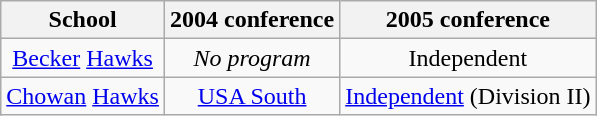<table class="wikitable sortable">
<tr>
<th>School</th>
<th>2004 conference</th>
<th>2005 conference</th>
</tr>
<tr style="text-align:center;">
<td><a href='#'>Becker</a> <a href='#'>Hawks</a></td>
<td><em>No program</em></td>
<td>Independent</td>
</tr>
<tr style="text-align:center;">
<td><a href='#'>Chowan</a> <a href='#'>Hawks</a></td>
<td><a href='#'>USA South</a></td>
<td><a href='#'>Independent</a> (Division II)</td>
</tr>
</table>
